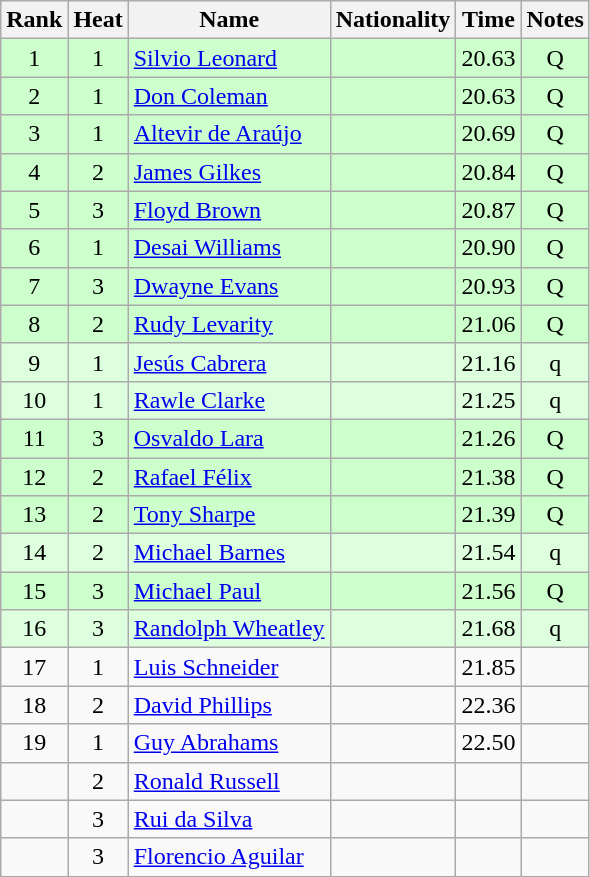<table class="wikitable sortable" style="text-align:center">
<tr>
<th>Rank</th>
<th>Heat</th>
<th>Name</th>
<th>Nationality</th>
<th>Time</th>
<th>Notes</th>
</tr>
<tr bgcolor=ccffcc>
<td>1</td>
<td>1</td>
<td align=left><a href='#'>Silvio Leonard</a></td>
<td align=left></td>
<td>20.63</td>
<td>Q</td>
</tr>
<tr bgcolor=ccffcc>
<td>2</td>
<td>1</td>
<td align=left><a href='#'>Don Coleman</a></td>
<td align=left></td>
<td>20.63</td>
<td>Q</td>
</tr>
<tr bgcolor=ccffcc>
<td>3</td>
<td>1</td>
<td align=left><a href='#'>Altevir de Araújo</a></td>
<td align=left></td>
<td>20.69</td>
<td>Q</td>
</tr>
<tr bgcolor=ccffcc>
<td>4</td>
<td>2</td>
<td align=left><a href='#'>James Gilkes</a></td>
<td align=left></td>
<td>20.84</td>
<td>Q</td>
</tr>
<tr bgcolor=ccffcc>
<td>5</td>
<td>3</td>
<td align=left><a href='#'>Floyd Brown</a></td>
<td align=left></td>
<td>20.87</td>
<td>Q</td>
</tr>
<tr bgcolor=ccffcc>
<td>6</td>
<td>1</td>
<td align=left><a href='#'>Desai Williams</a></td>
<td align=left></td>
<td>20.90</td>
<td>Q</td>
</tr>
<tr bgcolor=ccffcc>
<td>7</td>
<td>3</td>
<td align=left><a href='#'>Dwayne Evans</a></td>
<td align=left></td>
<td>20.93</td>
<td>Q</td>
</tr>
<tr bgcolor=ccffcc>
<td>8</td>
<td>2</td>
<td align=left><a href='#'>Rudy Levarity</a></td>
<td align=left></td>
<td>21.06</td>
<td>Q</td>
</tr>
<tr bgcolor=ddffdd>
<td>9</td>
<td>1</td>
<td align=left><a href='#'>Jesús Cabrera</a></td>
<td align=left></td>
<td>21.16</td>
<td>q</td>
</tr>
<tr bgcolor=ddffdd>
<td>10</td>
<td>1</td>
<td align=left><a href='#'>Rawle Clarke</a></td>
<td align=left></td>
<td>21.25</td>
<td>q</td>
</tr>
<tr bgcolor=ccffcc>
<td>11</td>
<td>3</td>
<td align=left><a href='#'>Osvaldo Lara</a></td>
<td align=left></td>
<td>21.26</td>
<td>Q</td>
</tr>
<tr bgcolor=ccffcc>
<td>12</td>
<td>2</td>
<td align=left><a href='#'>Rafael Félix</a></td>
<td align=left></td>
<td>21.38</td>
<td>Q</td>
</tr>
<tr bgcolor=ccffcc>
<td>13</td>
<td>2</td>
<td align=left><a href='#'>Tony Sharpe</a></td>
<td align=left></td>
<td>21.39</td>
<td>Q</td>
</tr>
<tr bgcolor=ddffdd>
<td>14</td>
<td>2</td>
<td align=left><a href='#'>Michael Barnes</a></td>
<td align=left></td>
<td>21.54</td>
<td>q</td>
</tr>
<tr bgcolor=ccffcc>
<td>15</td>
<td>3</td>
<td align=left><a href='#'>Michael Paul</a></td>
<td align=left></td>
<td>21.56</td>
<td>Q</td>
</tr>
<tr bgcolor=ddffdd>
<td>16</td>
<td>3</td>
<td align=left><a href='#'>Randolph Wheatley</a></td>
<td align=left></td>
<td>21.68</td>
<td>q</td>
</tr>
<tr>
<td>17</td>
<td>1</td>
<td align=left><a href='#'>Luis Schneider</a></td>
<td align=left></td>
<td>21.85</td>
<td></td>
</tr>
<tr>
<td>18</td>
<td>2</td>
<td align=left><a href='#'>David Phillips</a></td>
<td align=left></td>
<td>22.36</td>
<td></td>
</tr>
<tr>
<td>19</td>
<td>1</td>
<td align=left><a href='#'>Guy Abrahams</a></td>
<td align=left></td>
<td>22.50</td>
<td></td>
</tr>
<tr>
<td></td>
<td>2</td>
<td align=left><a href='#'>Ronald Russell</a></td>
<td align=left></td>
<td></td>
<td></td>
</tr>
<tr>
<td></td>
<td>3</td>
<td align=left><a href='#'>Rui da Silva</a></td>
<td align=left></td>
<td></td>
<td></td>
</tr>
<tr>
<td></td>
<td>3</td>
<td align=left><a href='#'>Florencio Aguilar</a></td>
<td align=left></td>
<td></td>
<td></td>
</tr>
</table>
